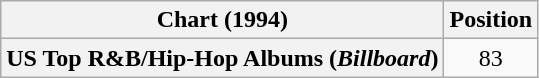<table class="wikitable plainrowheaders" style="text-align:center">
<tr>
<th scope="col">Chart (1994)</th>
<th scope="col">Position</th>
</tr>
<tr>
<th scope="row">US Top R&B/Hip-Hop Albums (<em>Billboard</em>)</th>
<td>83</td>
</tr>
</table>
